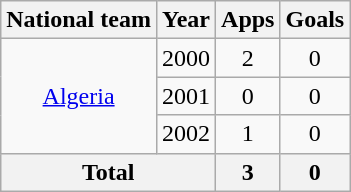<table class="wikitable" style="text-align:center">
<tr>
<th>National team</th>
<th>Year</th>
<th>Apps</th>
<th>Goals</th>
</tr>
<tr>
<td rowspan="3"><a href='#'>Algeria</a></td>
<td>2000</td>
<td>2</td>
<td>0</td>
</tr>
<tr>
<td>2001</td>
<td>0</td>
<td>0</td>
</tr>
<tr>
<td>2002</td>
<td>1</td>
<td>0</td>
</tr>
<tr>
<th colspan="2">Total</th>
<th>3</th>
<th>0</th>
</tr>
</table>
